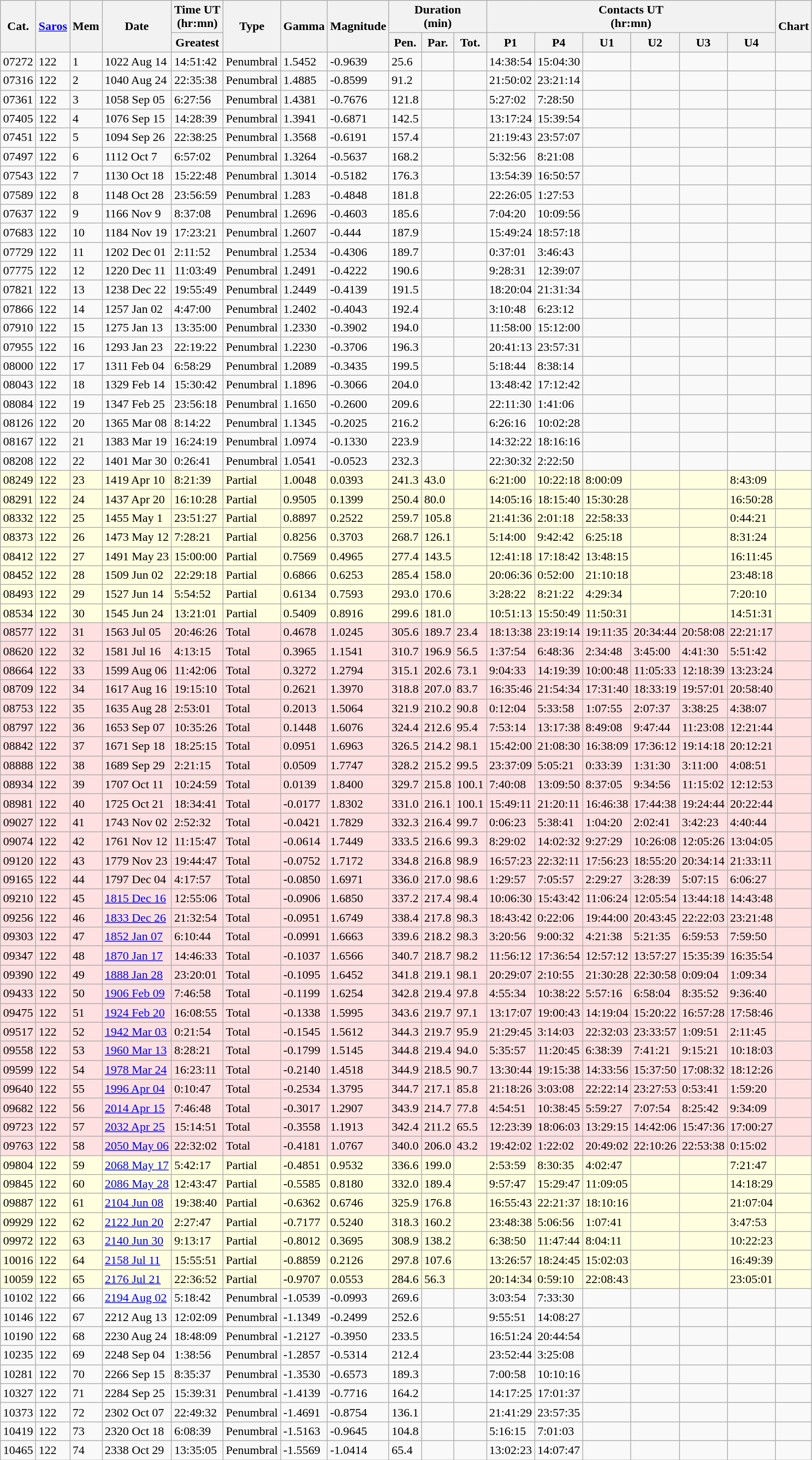<table class=wikitable>
<tr>
<th rowspan=2>Cat.</th>
<th rowspan=2><a href='#'>Saros</a></th>
<th rowspan=2>Mem</th>
<th rowspan=2>Date</th>
<th>Time UT<br>(hr:mn)</th>
<th rowspan=2>Type</th>
<th rowspan=2>Gamma</th>
<th rowspan=2>Magnitude</th>
<th colspan=3>Duration<br>(min)</th>
<th colspan=6>Contacts UT<br>(hr:mn)</th>
<th rowspan=2>Chart</th>
</tr>
<tr>
<th>Greatest</th>
<th>Pen.</th>
<th>Par.</th>
<th>Tot.</th>
<th>P1</th>
<th>P4</th>
<th>U1</th>
<th>U2</th>
<th>U3</th>
<th>U4</th>
</tr>
<tr>
<td>07272</td>
<td>122</td>
<td>1</td>
<td>1022 Aug 14</td>
<td>14:51:42</td>
<td>Penumbral</td>
<td>1.5452</td>
<td>-0.9639</td>
<td>25.6</td>
<td></td>
<td></td>
<td>14:38:54</td>
<td>15:04:30</td>
<td></td>
<td></td>
<td></td>
<td></td>
<td></td>
</tr>
<tr>
<td>07316</td>
<td>122</td>
<td>2</td>
<td>1040 Aug 24</td>
<td>22:35:38</td>
<td>Penumbral</td>
<td>1.4885</td>
<td>-0.8599</td>
<td>91.2</td>
<td></td>
<td></td>
<td>21:50:02</td>
<td>23:21:14</td>
<td></td>
<td></td>
<td></td>
<td></td>
<td></td>
</tr>
<tr>
<td>07361</td>
<td>122</td>
<td>3</td>
<td>1058 Sep 05</td>
<td>6:27:56</td>
<td>Penumbral</td>
<td>1.4381</td>
<td>-0.7676</td>
<td>121.8</td>
<td></td>
<td></td>
<td>5:27:02</td>
<td>7:28:50</td>
<td></td>
<td></td>
<td></td>
<td></td>
<td></td>
</tr>
<tr>
<td>07405</td>
<td>122</td>
<td>4</td>
<td>1076 Sep 15</td>
<td>14:28:39</td>
<td>Penumbral</td>
<td>1.3941</td>
<td>-0.6871</td>
<td>142.5</td>
<td></td>
<td></td>
<td>13:17:24</td>
<td>15:39:54</td>
<td></td>
<td></td>
<td></td>
<td></td>
<td></td>
</tr>
<tr>
<td>07451</td>
<td>122</td>
<td>5</td>
<td>1094 Sep 26</td>
<td>22:38:25</td>
<td>Penumbral</td>
<td>1.3568</td>
<td>-0.6191</td>
<td>157.4</td>
<td></td>
<td></td>
<td>21:19:43</td>
<td>23:57:07</td>
<td></td>
<td></td>
<td></td>
<td></td>
<td></td>
</tr>
<tr>
<td>07497</td>
<td>122</td>
<td>6</td>
<td>1112 Oct 7</td>
<td>6:57:02</td>
<td>Penumbral</td>
<td>1.3264</td>
<td>-0.5637</td>
<td>168.2</td>
<td></td>
<td></td>
<td>5:32:56</td>
<td>8:21:08</td>
<td></td>
<td></td>
<td></td>
<td></td>
<td></td>
</tr>
<tr>
<td>07543</td>
<td>122</td>
<td>7</td>
<td>1130 Oct 18</td>
<td>15:22:48</td>
<td>Penumbral</td>
<td>1.3014</td>
<td>-0.5182</td>
<td>176.3</td>
<td></td>
<td></td>
<td>13:54:39</td>
<td>16:50:57</td>
<td></td>
<td></td>
<td></td>
<td></td>
<td></td>
</tr>
<tr>
<td>07589</td>
<td>122</td>
<td>8</td>
<td>1148 Oct 28</td>
<td>23:56:59</td>
<td>Penumbral</td>
<td>1.283</td>
<td>-0.4848</td>
<td>181.8</td>
<td></td>
<td></td>
<td>22:26:05</td>
<td>1:27:53</td>
<td></td>
<td></td>
<td></td>
<td></td>
<td></td>
</tr>
<tr>
<td>07637</td>
<td>122</td>
<td>9</td>
<td>1166 Nov 9</td>
<td>8:37:08</td>
<td>Penumbral</td>
<td>1.2696</td>
<td>-0.4603</td>
<td>185.6</td>
<td></td>
<td></td>
<td>7:04:20</td>
<td>10:09:56</td>
<td></td>
<td></td>
<td></td>
<td></td>
<td></td>
</tr>
<tr>
<td>07683</td>
<td>122</td>
<td>10</td>
<td>1184 Nov 19</td>
<td>17:23:21</td>
<td>Penumbral</td>
<td>1.2607</td>
<td>-0.444</td>
<td>187.9</td>
<td></td>
<td></td>
<td>15:49:24</td>
<td>18:57:18</td>
<td></td>
<td></td>
<td></td>
<td></td>
<td></td>
</tr>
<tr>
<td>07729</td>
<td>122</td>
<td>11</td>
<td>1202 Dec 01</td>
<td>2:11:52</td>
<td>Penumbral</td>
<td>1.2534</td>
<td>-0.4306</td>
<td>189.7</td>
<td></td>
<td></td>
<td>0:37:01</td>
<td>3:46:43</td>
<td></td>
<td></td>
<td></td>
<td></td>
<td></td>
</tr>
<tr>
<td>07775</td>
<td>122</td>
<td>12</td>
<td>1220 Dec 11</td>
<td>11:03:49</td>
<td>Penumbral</td>
<td>1.2491</td>
<td>-0.4222</td>
<td>190.6</td>
<td></td>
<td></td>
<td>9:28:31</td>
<td>12:39:07</td>
<td></td>
<td></td>
<td></td>
<td></td>
<td></td>
</tr>
<tr>
<td>07821</td>
<td>122</td>
<td>13</td>
<td>1238 Dec 22</td>
<td>19:55:49</td>
<td>Penumbral</td>
<td>1.2449</td>
<td>-0.4139</td>
<td>191.5</td>
<td></td>
<td></td>
<td>18:20:04</td>
<td>21:31:34</td>
<td></td>
<td></td>
<td></td>
<td></td>
<td></td>
</tr>
<tr>
<td>07866</td>
<td>122</td>
<td>14</td>
<td>1257 Jan 02</td>
<td>4:47:00</td>
<td>Penumbral</td>
<td>1.2402</td>
<td>-0.4043</td>
<td>192.4</td>
<td></td>
<td></td>
<td>3:10:48</td>
<td>6:23:12</td>
<td></td>
<td></td>
<td></td>
<td></td>
<td></td>
</tr>
<tr>
<td>07910</td>
<td>122</td>
<td>15</td>
<td>1275 Jan 13</td>
<td>13:35:00</td>
<td>Penumbral</td>
<td>1.2330</td>
<td>-0.3902</td>
<td>194.0</td>
<td></td>
<td></td>
<td>11:58:00</td>
<td>15:12:00</td>
<td></td>
<td></td>
<td></td>
<td></td>
<td></td>
</tr>
<tr>
<td>07955</td>
<td>122</td>
<td>16</td>
<td>1293 Jan 23</td>
<td>22:19:22</td>
<td>Penumbral</td>
<td>1.2230</td>
<td>-0.3706</td>
<td>196.3</td>
<td></td>
<td></td>
<td>20:41:13</td>
<td>23:57:31</td>
<td></td>
<td></td>
<td></td>
<td></td>
<td></td>
</tr>
<tr>
<td>08000</td>
<td>122</td>
<td>17</td>
<td>1311 Feb 04</td>
<td>6:58:29</td>
<td>Penumbral</td>
<td>1.2089</td>
<td>-0.3435</td>
<td>199.5</td>
<td></td>
<td></td>
<td>5:18:44</td>
<td>8:38:14</td>
<td></td>
<td></td>
<td></td>
<td></td>
<td></td>
</tr>
<tr>
<td>08043</td>
<td>122</td>
<td>18</td>
<td>1329 Feb 14</td>
<td>15:30:42</td>
<td>Penumbral</td>
<td>1.1896</td>
<td>-0.3066</td>
<td>204.0</td>
<td></td>
<td></td>
<td>13:48:42</td>
<td>17:12:42</td>
<td></td>
<td></td>
<td></td>
<td></td>
<td></td>
</tr>
<tr>
<td>08084</td>
<td>122</td>
<td>19</td>
<td>1347 Feb 25</td>
<td>23:56:18</td>
<td>Penumbral</td>
<td>1.1650</td>
<td>-0.2600</td>
<td>209.6</td>
<td></td>
<td></td>
<td>22:11:30</td>
<td>1:41:06</td>
<td></td>
<td></td>
<td></td>
<td></td>
<td></td>
</tr>
<tr>
<td>08126</td>
<td>122</td>
<td>20</td>
<td>1365 Mar 08</td>
<td>8:14:22</td>
<td>Penumbral</td>
<td>1.1345</td>
<td>-0.2025</td>
<td>216.2</td>
<td></td>
<td></td>
<td>6:26:16</td>
<td>10:02:28</td>
<td></td>
<td></td>
<td></td>
<td></td>
<td></td>
</tr>
<tr>
<td>08167</td>
<td>122</td>
<td>21</td>
<td>1383 Mar 19</td>
<td>16:24:19</td>
<td>Penumbral</td>
<td>1.0974</td>
<td>-0.1330</td>
<td>223.9</td>
<td></td>
<td></td>
<td>14:32:22</td>
<td>18:16:16</td>
<td></td>
<td></td>
<td></td>
<td></td>
<td></td>
</tr>
<tr>
<td>08208</td>
<td>122</td>
<td>22</td>
<td>1401 Mar 30</td>
<td>0:26:41</td>
<td>Penumbral</td>
<td>1.0541</td>
<td>-0.0523</td>
<td>232.3</td>
<td></td>
<td></td>
<td>22:30:32</td>
<td>2:22:50</td>
<td></td>
<td></td>
<td></td>
<td></td>
<td></td>
</tr>
<tr bgcolor=#ffffe0>
<td>08249</td>
<td>122</td>
<td>23</td>
<td>1419 Apr 10</td>
<td>8:21:39</td>
<td>Partial</td>
<td>1.0048</td>
<td>0.0393</td>
<td>241.3</td>
<td>43.0</td>
<td></td>
<td>6:21:00</td>
<td>10:22:18</td>
<td>8:00:09</td>
<td></td>
<td></td>
<td>8:43:09</td>
<td></td>
</tr>
<tr bgcolor=#ffffe0>
<td>08291</td>
<td>122</td>
<td>24</td>
<td>1437 Apr 20</td>
<td>16:10:28</td>
<td>Partial</td>
<td>0.9505</td>
<td>0.1399</td>
<td>250.4</td>
<td>80.0</td>
<td></td>
<td>14:05:16</td>
<td>18:15:40</td>
<td>15:30:28</td>
<td></td>
<td></td>
<td>16:50:28</td>
<td></td>
</tr>
<tr bgcolor=#ffffe0>
<td>08332</td>
<td>122</td>
<td>25</td>
<td>1455 May 1</td>
<td>23:51:27</td>
<td>Partial</td>
<td>0.8897</td>
<td>0.2522</td>
<td>259.7</td>
<td>105.8</td>
<td></td>
<td>21:41:36</td>
<td>2:01:18</td>
<td>22:58:33</td>
<td></td>
<td></td>
<td>0:44:21</td>
<td></td>
</tr>
<tr bgcolor=#ffffe0>
<td>08373</td>
<td>122</td>
<td>26</td>
<td>1473 May 12</td>
<td>7:28:21</td>
<td>Partial</td>
<td>0.8256</td>
<td>0.3703</td>
<td>268.7</td>
<td>126.1</td>
<td></td>
<td>5:14:00</td>
<td>9:42:42</td>
<td>6:25:18</td>
<td></td>
<td></td>
<td>8:31:24</td>
<td></td>
</tr>
<tr bgcolor=#ffffe0>
<td>08412</td>
<td>122</td>
<td>27</td>
<td>1491 May 23</td>
<td>15:00:00</td>
<td>Partial</td>
<td>0.7569</td>
<td>0.4965</td>
<td>277.4</td>
<td>143.5</td>
<td></td>
<td>12:41:18</td>
<td>17:18:42</td>
<td>13:48:15</td>
<td></td>
<td></td>
<td>16:11:45</td>
<td></td>
</tr>
<tr bgcolor=#ffffe0>
<td>08452</td>
<td>122</td>
<td>28</td>
<td>1509 Jun 02</td>
<td>22:29:18</td>
<td>Partial</td>
<td>0.6866</td>
<td>0.6253</td>
<td>285.4</td>
<td>158.0</td>
<td></td>
<td>20:06:36</td>
<td>0:52:00</td>
<td>21:10:18</td>
<td></td>
<td></td>
<td>23:48:18</td>
<td></td>
</tr>
<tr bgcolor=#ffffe0>
<td>08493</td>
<td>122</td>
<td>29</td>
<td>1527 Jun 14</td>
<td>5:54:52</td>
<td>Partial</td>
<td>0.6134</td>
<td>0.7593</td>
<td>293.0</td>
<td>170.6</td>
<td></td>
<td>3:28:22</td>
<td>8:21:22</td>
<td>4:29:34</td>
<td></td>
<td></td>
<td>7:20:10</td>
<td></td>
</tr>
<tr bgcolor=#ffffe0>
<td>08534</td>
<td>122</td>
<td>30</td>
<td>1545 Jun 24</td>
<td>13:21:01</td>
<td>Partial</td>
<td>0.5409</td>
<td>0.8916</td>
<td>299.6</td>
<td>181.0</td>
<td></td>
<td>10:51:13</td>
<td>15:50:49</td>
<td>11:50:31</td>
<td></td>
<td></td>
<td>14:51:31</td>
<td></td>
</tr>
<tr bgcolor=#ffe0e0>
<td>08577</td>
<td>122</td>
<td>31</td>
<td>1563 Jul 05</td>
<td>20:46:26</td>
<td>Total</td>
<td>0.4678</td>
<td>1.0245</td>
<td>305.6</td>
<td>189.7</td>
<td>23.4</td>
<td>18:13:38</td>
<td>23:19:14</td>
<td>19:11:35</td>
<td>20:34:44</td>
<td>20:58:08</td>
<td>22:21:17</td>
<td></td>
</tr>
<tr bgcolor=#ffe0e0>
<td>08620</td>
<td>122</td>
<td>32</td>
<td>1581 Jul 16</td>
<td>4:13:15</td>
<td>Total</td>
<td>0.3965</td>
<td>1.1541</td>
<td>310.7</td>
<td>196.9</td>
<td>56.5</td>
<td>1:37:54</td>
<td>6:48:36</td>
<td>2:34:48</td>
<td>3:45:00</td>
<td>4:41:30</td>
<td>5:51:42</td>
<td></td>
</tr>
<tr bgcolor=#ffe0e0>
<td>08664</td>
<td>122</td>
<td>33</td>
<td>1599 Aug 06</td>
<td>11:42:06</td>
<td>Total</td>
<td>0.3272</td>
<td>1.2794</td>
<td>315.1</td>
<td>202.6</td>
<td>73.1</td>
<td>9:04:33</td>
<td>14:19:39</td>
<td>10:00:48</td>
<td>11:05:33</td>
<td>12:18:39</td>
<td>13:23:24</td>
<td></td>
</tr>
<tr bgcolor=#ffe0e0>
<td>08709</td>
<td>122</td>
<td>34</td>
<td>1617 Aug 16</td>
<td>19:15:10</td>
<td>Total</td>
<td>0.2621</td>
<td>1.3970</td>
<td>318.8</td>
<td>207.0</td>
<td>83.7</td>
<td>16:35:46</td>
<td>21:54:34</td>
<td>17:31:40</td>
<td>18:33:19</td>
<td>19:57:01</td>
<td>20:58:40</td>
<td></td>
</tr>
<tr bgcolor=#ffe0e0>
<td>08753</td>
<td>122</td>
<td>35</td>
<td>1635 Aug 28</td>
<td>2:53:01</td>
<td>Total</td>
<td>0.2013</td>
<td>1.5064</td>
<td>321.9</td>
<td>210.2</td>
<td>90.8</td>
<td>0:12:04</td>
<td>5:33:58</td>
<td>1:07:55</td>
<td>2:07:37</td>
<td>3:38:25</td>
<td>4:38:07</td>
<td></td>
</tr>
<tr bgcolor=#ffe0e0>
<td>08797</td>
<td>122</td>
<td>36</td>
<td>1653 Sep 07</td>
<td>10:35:26</td>
<td>Total</td>
<td>0.1448</td>
<td>1.6076</td>
<td>324.4</td>
<td>212.6</td>
<td>95.4</td>
<td>7:53:14</td>
<td>13:17:38</td>
<td>8:49:08</td>
<td>9:47:44</td>
<td>11:23:08</td>
<td>12:21:44</td>
<td></td>
</tr>
<tr bgcolor=#ffe0e0>
<td>08842</td>
<td>122</td>
<td>37</td>
<td>1671 Sep 18</td>
<td>18:25:15</td>
<td>Total</td>
<td>0.0951</td>
<td>1.6963</td>
<td>326.5</td>
<td>214.2</td>
<td>98.1</td>
<td>15:42:00</td>
<td>21:08:30</td>
<td>16:38:09</td>
<td>17:36:12</td>
<td>19:14:18</td>
<td>20:12:21</td>
<td></td>
</tr>
<tr bgcolor=#ffe0e0>
<td>08888</td>
<td>122</td>
<td>38</td>
<td>1689 Sep 29</td>
<td>2:21:15</td>
<td>Total</td>
<td>0.0509</td>
<td>1.7747</td>
<td>328.2</td>
<td>215.2</td>
<td>99.5</td>
<td>23:37:09</td>
<td>5:05:21</td>
<td>0:33:39</td>
<td>1:31:30</td>
<td>3:11:00</td>
<td>4:08:51</td>
<td></td>
</tr>
<tr bgcolor=#ffe0e0>
<td>08934</td>
<td>122</td>
<td>39</td>
<td>1707 Oct 11</td>
<td>10:24:59</td>
<td>Total</td>
<td>0.0139</td>
<td>1.8400</td>
<td>329.7</td>
<td>215.8</td>
<td>100.1</td>
<td>7:40:08</td>
<td>13:09:50</td>
<td>8:37:05</td>
<td>9:34:56</td>
<td>11:15:02</td>
<td>12:12:53</td>
<td></td>
</tr>
<tr bgcolor=#ffe0e0>
<td>08981</td>
<td>122</td>
<td>40</td>
<td>1725 Oct 21</td>
<td>18:34:41</td>
<td>Total</td>
<td>-0.0177</td>
<td>1.8302</td>
<td>331.0</td>
<td>216.1</td>
<td>100.1</td>
<td>15:49:11</td>
<td>21:20:11</td>
<td>16:46:38</td>
<td>17:44:38</td>
<td>19:24:44</td>
<td>20:22:44</td>
<td></td>
</tr>
<tr bgcolor=#ffe0e0>
<td>09027</td>
<td>122</td>
<td>41</td>
<td>1743 Nov 02</td>
<td>2:52:32</td>
<td>Total</td>
<td>-0.0421</td>
<td>1.7829</td>
<td>332.3</td>
<td>216.4</td>
<td>99.7</td>
<td>0:06:23</td>
<td>5:38:41</td>
<td>1:04:20</td>
<td>2:02:41</td>
<td>3:42:23</td>
<td>4:40:44</td>
<td></td>
</tr>
<tr bgcolor=#ffe0e0>
<td>09074</td>
<td>122</td>
<td>42</td>
<td>1761 Nov 12</td>
<td>11:15:47</td>
<td>Total</td>
<td>-0.0614</td>
<td>1.7449</td>
<td>333.5</td>
<td>216.6</td>
<td>99.3</td>
<td>8:29:02</td>
<td>14:02:32</td>
<td>9:27:29</td>
<td>10:26:08</td>
<td>12:05:26</td>
<td>13:04:05</td>
<td></td>
</tr>
<tr bgcolor=#ffe0e0>
<td>09120</td>
<td>122</td>
<td>43</td>
<td>1779 Nov 23</td>
<td>19:44:47</td>
<td>Total</td>
<td>-0.0752</td>
<td>1.7172</td>
<td>334.8</td>
<td>216.8</td>
<td>98.9</td>
<td>16:57:23</td>
<td>22:32:11</td>
<td>17:56:23</td>
<td>18:55:20</td>
<td>20:34:14</td>
<td>21:33:11</td>
<td></td>
</tr>
<tr bgcolor=#ffe0e0>
<td>09165</td>
<td>122</td>
<td>44</td>
<td>1797 Dec 04</td>
<td>4:17:57</td>
<td>Total</td>
<td>-0.0850</td>
<td>1.6971</td>
<td>336.0</td>
<td>217.0</td>
<td>98.6</td>
<td>1:29:57</td>
<td>7:05:57</td>
<td>2:29:27</td>
<td>3:28:39</td>
<td>5:07:15</td>
<td>6:06:27</td>
<td></td>
</tr>
<tr bgcolor=#ffe0e0>
<td>09210</td>
<td>122</td>
<td>45</td>
<td><a href='#'>1815 Dec 16</a></td>
<td>12:55:06</td>
<td>Total</td>
<td>-0.0906</td>
<td>1.6850</td>
<td>337.2</td>
<td>217.4</td>
<td>98.4</td>
<td>10:06:30</td>
<td>15:43:42</td>
<td>11:06:24</td>
<td>12:05:54</td>
<td>13:44:18</td>
<td>14:43:48</td>
<td></td>
</tr>
<tr bgcolor=#ffe0e0>
<td>09256</td>
<td>122</td>
<td>46</td>
<td><a href='#'>1833 Dec 26</a></td>
<td>21:32:54</td>
<td>Total</td>
<td>-0.0951</td>
<td>1.6749</td>
<td>338.4</td>
<td>217.8</td>
<td>98.3</td>
<td>18:43:42</td>
<td>0:22:06</td>
<td>19:44:00</td>
<td>20:43:45</td>
<td>22:22:03</td>
<td>23:21:48</td>
<td></td>
</tr>
<tr bgcolor=#ffe0e0>
<td>09303</td>
<td>122</td>
<td>47</td>
<td><a href='#'>1852 Jan 07</a></td>
<td>6:10:44</td>
<td>Total</td>
<td>-0.0991</td>
<td>1.6663</td>
<td>339.6</td>
<td>218.2</td>
<td>98.3</td>
<td>3:20:56</td>
<td>9:00:32</td>
<td>4:21:38</td>
<td>5:21:35</td>
<td>6:59:53</td>
<td>7:59:50</td>
<td></td>
</tr>
<tr bgcolor=#ffe0e0>
<td>09347</td>
<td>122</td>
<td>48</td>
<td><a href='#'>1870 Jan 17</a></td>
<td>14:46:33</td>
<td>Total</td>
<td>-0.1037</td>
<td>1.6566</td>
<td>340.7</td>
<td>218.7</td>
<td>98.2</td>
<td>11:56:12</td>
<td>17:36:54</td>
<td>12:57:12</td>
<td>13:57:27</td>
<td>15:35:39</td>
<td>16:35:54</td>
<td></td>
</tr>
<tr bgcolor=#ffe0e0>
<td>09390</td>
<td>122</td>
<td>49</td>
<td><a href='#'>1888 Jan 28</a></td>
<td>23:20:01</td>
<td>Total</td>
<td>-0.1095</td>
<td>1.6452</td>
<td>341.8</td>
<td>219.1</td>
<td>98.1</td>
<td>20:29:07</td>
<td>2:10:55</td>
<td>21:30:28</td>
<td>22:30:58</td>
<td>0:09:04</td>
<td>1:09:34</td>
<td></td>
</tr>
<tr bgcolor=#ffe0e0>
<td>09433</td>
<td>122</td>
<td>50</td>
<td><a href='#'>1906 Feb 09</a></td>
<td>7:46:58</td>
<td>Total</td>
<td>-0.1199</td>
<td>1.6254</td>
<td>342.8</td>
<td>219.4</td>
<td>97.8</td>
<td>4:55:34</td>
<td>10:38:22</td>
<td>5:57:16</td>
<td>6:58:04</td>
<td>8:35:52</td>
<td>9:36:40</td>
<td></td>
</tr>
<tr bgcolor=#ffe0e0>
<td>09475</td>
<td>122</td>
<td>51</td>
<td><a href='#'>1924 Feb 20</a></td>
<td>16:08:55</td>
<td>Total</td>
<td>-0.1338</td>
<td>1.5995</td>
<td>343.6</td>
<td>219.7</td>
<td>97.1</td>
<td>13:17:07</td>
<td>19:00:43</td>
<td>14:19:04</td>
<td>15:20:22</td>
<td>16:57:28</td>
<td>17:58:46</td>
<td></td>
</tr>
<tr bgcolor=#ffe0e0>
<td>09517</td>
<td>122</td>
<td>52</td>
<td><a href='#'>1942 Mar 03</a></td>
<td>0:21:54</td>
<td>Total</td>
<td>-0.1545</td>
<td>1.5612</td>
<td>344.3</td>
<td>219.7</td>
<td>95.9</td>
<td>21:29:45</td>
<td>3:14:03</td>
<td>22:32:03</td>
<td>23:33:57</td>
<td>1:09:51</td>
<td>2:11:45</td>
<td></td>
</tr>
<tr bgcolor=#ffe0e0>
<td>09558</td>
<td>122</td>
<td>53</td>
<td><a href='#'>1960 Mar 13</a></td>
<td>8:28:21</td>
<td>Total</td>
<td>-0.1799</td>
<td>1.5145</td>
<td>344.8</td>
<td>219.4</td>
<td>94.0</td>
<td>5:35:57</td>
<td>11:20:45</td>
<td>6:38:39</td>
<td>7:41:21</td>
<td>9:15:21</td>
<td>10:18:03</td>
<td></td>
</tr>
<tr bgcolor=#ffe0e0>
<td>09599</td>
<td>122</td>
<td>54</td>
<td><a href='#'>1978 Mar 24</a></td>
<td>16:23:11</td>
<td>Total</td>
<td>-0.2140</td>
<td>1.4518</td>
<td>344.9</td>
<td>218.5</td>
<td>90.7</td>
<td>13:30:44</td>
<td>19:15:38</td>
<td>14:33:56</td>
<td>15:37:50</td>
<td>17:08:32</td>
<td>18:12:26</td>
<td></td>
</tr>
<tr bgcolor=#ffe0e0>
<td>09640</td>
<td>122</td>
<td>55</td>
<td><a href='#'>1996 Apr 04</a></td>
<td>0:10:47</td>
<td>Total</td>
<td>-0.2534</td>
<td>1.3795</td>
<td>344.7</td>
<td>217.1</td>
<td>85.8</td>
<td>21:18:26</td>
<td>3:03:08</td>
<td>22:22:14</td>
<td>23:27:53</td>
<td>0:53:41</td>
<td>1:59:20</td>
<td></td>
</tr>
<tr bgcolor=#ffe0e0>
<td>09682</td>
<td>122</td>
<td>56</td>
<td><a href='#'>2014 Apr 15</a></td>
<td>7:46:48</td>
<td>Total</td>
<td>-0.3017</td>
<td>1.2907</td>
<td>343.9</td>
<td>214.7</td>
<td>77.8</td>
<td>4:54:51</td>
<td>10:38:45</td>
<td>5:59:27</td>
<td>7:07:54</td>
<td>8:25:42</td>
<td>9:34:09</td>
<td></td>
</tr>
<tr bgcolor=#ffe0e0>
<td>09723</td>
<td>122</td>
<td>57</td>
<td><a href='#'>2032 Apr 25</a></td>
<td>15:14:51</td>
<td>Total</td>
<td>-0.3558</td>
<td>1.1913</td>
<td>342.4</td>
<td>211.2</td>
<td>65.5</td>
<td>12:23:39</td>
<td>18:06:03</td>
<td>13:29:15</td>
<td>14:42:06</td>
<td>15:47:36</td>
<td>17:00:27</td>
<td></td>
</tr>
<tr bgcolor=#ffe0e0>
<td>09763</td>
<td>122</td>
<td>58</td>
<td><a href='#'>2050 May 06</a></td>
<td>22:32:02</td>
<td>Total</td>
<td>-0.4181</td>
<td>1.0767</td>
<td>340.0</td>
<td>206.0</td>
<td>43.2</td>
<td>19:42:02</td>
<td>1:22:02</td>
<td>20:49:02</td>
<td>22:10:26</td>
<td>22:53:38</td>
<td>0:15:02</td>
<td></td>
</tr>
<tr bgcolor=#ffffe0>
<td>09804</td>
<td>122</td>
<td>59</td>
<td><a href='#'>2068 May 17</a></td>
<td>5:42:17</td>
<td>Partial</td>
<td>-0.4851</td>
<td>0.9532</td>
<td>336.6</td>
<td>199.0</td>
<td></td>
<td>2:53:59</td>
<td>8:30:35</td>
<td>4:02:47</td>
<td></td>
<td></td>
<td>7:21:47</td>
<td></td>
</tr>
<tr bgcolor=#ffffe0>
<td>09845</td>
<td>122</td>
<td>60</td>
<td><a href='#'>2086 May 28</a></td>
<td>12:43:47</td>
<td>Partial</td>
<td>-0.5585</td>
<td>0.8180</td>
<td>332.0</td>
<td>189.4</td>
<td></td>
<td>9:57:47</td>
<td>15:29:47</td>
<td>11:09:05</td>
<td></td>
<td></td>
<td>14:18:29</td>
<td></td>
</tr>
<tr bgcolor=#ffffe0>
<td>09887</td>
<td>122</td>
<td>61</td>
<td><a href='#'>2104 Jun 08</a></td>
<td>19:38:40</td>
<td>Partial</td>
<td>-0.6362</td>
<td>0.6746</td>
<td>325.9</td>
<td>176.8</td>
<td></td>
<td>16:55:43</td>
<td>22:21:37</td>
<td>18:10:16</td>
<td></td>
<td></td>
<td>21:07:04</td>
<td></td>
</tr>
<tr bgcolor=#ffffe0>
<td>09929</td>
<td>122</td>
<td>62</td>
<td><a href='#'>2122 Jun 20</a></td>
<td>2:27:47</td>
<td>Partial</td>
<td>-0.7177</td>
<td>0.5240</td>
<td>318.3</td>
<td>160.2</td>
<td></td>
<td>23:48:38</td>
<td>5:06:56</td>
<td>1:07:41</td>
<td></td>
<td></td>
<td>3:47:53</td>
<td></td>
</tr>
<tr bgcolor=#ffffe0>
<td>09972</td>
<td>122</td>
<td>63</td>
<td><a href='#'>2140 Jun 30</a></td>
<td>9:13:17</td>
<td>Partial</td>
<td>-0.8012</td>
<td>0.3695</td>
<td>308.9</td>
<td>138.2</td>
<td></td>
<td>6:38:50</td>
<td>11:47:44</td>
<td>8:04:11</td>
<td></td>
<td></td>
<td>10:22:23</td>
<td></td>
</tr>
<tr bgcolor=#ffffe0>
<td>10016</td>
<td>122</td>
<td>64</td>
<td><a href='#'>2158 Jul 11</a></td>
<td>15:55:51</td>
<td>Partial</td>
<td>-0.8859</td>
<td>0.2126</td>
<td>297.8</td>
<td>107.6</td>
<td></td>
<td>13:26:57</td>
<td>18:24:45</td>
<td>15:02:03</td>
<td></td>
<td></td>
<td>16:49:39</td>
<td></td>
</tr>
<tr bgcolor=#ffffe0>
<td>10059</td>
<td>122</td>
<td>65</td>
<td><a href='#'>2176 Jul 21</a></td>
<td>22:36:52</td>
<td>Partial</td>
<td>-0.9707</td>
<td>0.0553</td>
<td>284.6</td>
<td>56.3</td>
<td></td>
<td>20:14:34</td>
<td>0:59:10</td>
<td>22:08:43</td>
<td></td>
<td></td>
<td>23:05:01</td>
<td></td>
</tr>
<tr>
<td>10102</td>
<td>122</td>
<td>66</td>
<td><a href='#'>2194 Aug 02</a></td>
<td>5:18:42</td>
<td>Penumbral</td>
<td>-1.0539</td>
<td>-0.0993</td>
<td>269.6</td>
<td></td>
<td></td>
<td>3:03:54</td>
<td>7:33:30</td>
<td></td>
<td></td>
<td></td>
<td></td>
<td></td>
</tr>
<tr>
<td>10146</td>
<td>122</td>
<td>67</td>
<td>2212 Aug 13</td>
<td>12:02:09</td>
<td>Penumbral</td>
<td>-1.1349</td>
<td>-0.2499</td>
<td>252.6</td>
<td></td>
<td></td>
<td>9:55:51</td>
<td>14:08:27</td>
<td></td>
<td></td>
<td></td>
<td></td>
<td></td>
</tr>
<tr>
<td>10190</td>
<td>122</td>
<td>68</td>
<td>2230 Aug 24</td>
<td>18:48:09</td>
<td>Penumbral</td>
<td>-1.2127</td>
<td>-0.3950</td>
<td>233.5</td>
<td></td>
<td></td>
<td>16:51:24</td>
<td>20:44:54</td>
<td></td>
<td></td>
<td></td>
<td></td>
<td></td>
</tr>
<tr>
<td>10235</td>
<td>122</td>
<td>69</td>
<td>2248 Sep 04</td>
<td>1:38:56</td>
<td>Penumbral</td>
<td>-1.2857</td>
<td>-0.5314</td>
<td>212.4</td>
<td></td>
<td></td>
<td>23:52:44</td>
<td>3:25:08</td>
<td></td>
<td></td>
<td></td>
<td></td>
<td></td>
</tr>
<tr>
<td>10281</td>
<td>122</td>
<td>70</td>
<td>2266 Sep 15</td>
<td>8:35:37</td>
<td>Penumbral</td>
<td>-1.3530</td>
<td>-0.6573</td>
<td>189.3</td>
<td></td>
<td></td>
<td>7:00:58</td>
<td>10:10:16</td>
<td></td>
<td></td>
<td></td>
<td></td>
<td></td>
</tr>
<tr>
<td>10327</td>
<td>122</td>
<td>71</td>
<td>2284 Sep 25</td>
<td>15:39:31</td>
<td>Penumbral</td>
<td>-1.4139</td>
<td>-0.7716</td>
<td>164.2</td>
<td></td>
<td></td>
<td>14:17:25</td>
<td>17:01:37</td>
<td></td>
<td></td>
<td></td>
<td></td>
<td></td>
</tr>
<tr>
<td>10373</td>
<td>122</td>
<td>72</td>
<td>2302 Oct 07</td>
<td>22:49:32</td>
<td>Penumbral</td>
<td>-1.4691</td>
<td>-0.8754</td>
<td>136.1</td>
<td></td>
<td></td>
<td>21:41:29</td>
<td>23:57:35</td>
<td></td>
<td></td>
<td></td>
<td></td>
<td></td>
</tr>
<tr>
<td>10419</td>
<td>122</td>
<td>73</td>
<td>2320 Oct 18</td>
<td>6:08:39</td>
<td>Penumbral</td>
<td>-1.5163</td>
<td>-0.9645</td>
<td>104.8</td>
<td></td>
<td></td>
<td>5:16:15</td>
<td>7:01:03</td>
<td></td>
<td></td>
<td></td>
<td></td>
<td></td>
</tr>
<tr>
<td>10465</td>
<td>122</td>
<td>74</td>
<td>2338 Oct 29</td>
<td>13:35:05</td>
<td>Penumbral</td>
<td>-1.5569</td>
<td>-1.0414</td>
<td>65.4</td>
<td></td>
<td></td>
<td>13:02:23</td>
<td>14:07:47</td>
<td></td>
<td></td>
<td></td>
<td></td>
<td></td>
</tr>
</table>
